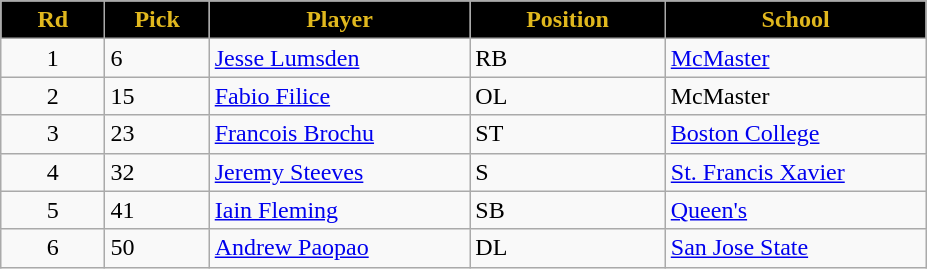<table class="wikitable sortable">
<tr>
<th style="background:black;color:#e1b81e;"  width="8%">Rd</th>
<th style="background:black;color:#e1b81e;"  width="8%">Pick</th>
<th style="background:black;color:#e1b81e;"  width="20%">Player</th>
<th style="background:black;color:#e1b81e;"  width="15%">Position</th>
<th style="background:black;color:#e1b81e;"  width="20%">School</th>
</tr>
<tr>
<td align=center>1</td>
<td>6</td>
<td><a href='#'>Jesse Lumsden</a></td>
<td>RB</td>
<td><a href='#'>McMaster</a></td>
</tr>
<tr>
<td align=center>2</td>
<td>15</td>
<td><a href='#'>Fabio Filice</a></td>
<td>OL</td>
<td>McMaster</td>
</tr>
<tr>
<td align=center>3</td>
<td>23</td>
<td><a href='#'>Francois Brochu</a></td>
<td>ST</td>
<td><a href='#'>Boston College</a></td>
</tr>
<tr>
<td align=center>4</td>
<td>32</td>
<td><a href='#'>Jeremy Steeves</a></td>
<td>S</td>
<td><a href='#'>St. Francis Xavier</a></td>
</tr>
<tr>
<td align=center>5</td>
<td>41</td>
<td><a href='#'>Iain Fleming</a></td>
<td>SB</td>
<td><a href='#'>Queen's</a></td>
</tr>
<tr>
<td align=center>6</td>
<td>50</td>
<td><a href='#'>Andrew Paopao</a></td>
<td>DL</td>
<td><a href='#'>San Jose State</a></td>
</tr>
</table>
